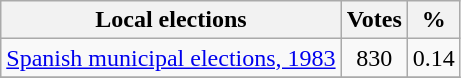<table class="wikitable" style="text-align:center;">
<tr>
<th>Local elections</th>
<th>Votes</th>
<th>%</th>
</tr>
<tr>
<td align="left"><a href='#'>Spanish municipal elections, 1983</a></td>
<td>830</td>
<td>0.14</td>
</tr>
<tr>
</tr>
</table>
